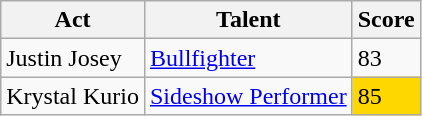<table class="wikitable">
<tr>
<th>Act</th>
<th>Talent</th>
<th>Score</th>
</tr>
<tr>
<td>Justin Josey</td>
<td><a href='#'>Bullfighter</a></td>
<td>83</td>
</tr>
<tr>
<td>Krystal Kurio</td>
<td><a href='#'>Sideshow Performer</a></td>
<td style="background:gold;">85</td>
</tr>
</table>
